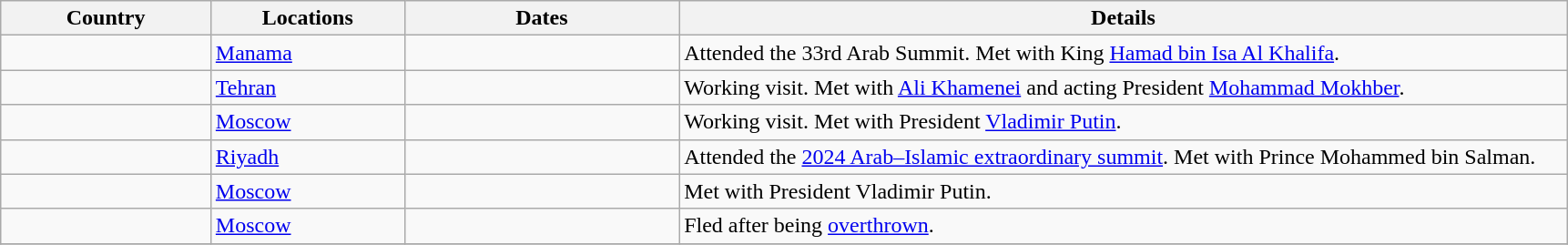<table class="wikitable sortable" style="margin:1em auto 1em auto;">
<tr>
<th style="width: 13%;">Country</th>
<th style="width: 12%;">Locations</th>
<th style="width: 17%;">Dates</th>
<th style="width: 55%;">Details</th>
</tr>
<tr>
<td></td>
<td><a href='#'>Manama</a></td>
<td></td>
<td>Attended the 33rd Arab Summit. Met with King <a href='#'>Hamad bin Isa Al Khalifa</a>.</td>
</tr>
<tr>
<td></td>
<td><a href='#'>Tehran</a></td>
<td></td>
<td>Working visit. Met with <a href='#'>Ali Khamenei</a> and acting President <a href='#'>Mohammad Mokhber</a>.</td>
</tr>
<tr>
<td></td>
<td><a href='#'>Moscow</a></td>
<td></td>
<td>Working visit. Met with President <a href='#'>Vladimir Putin</a>.</td>
</tr>
<tr>
<td></td>
<td><a href='#'>Riyadh</a></td>
<td></td>
<td>Attended the <a href='#'>2024 Arab–Islamic extraordinary summit</a>. Met with Prince Mohammed bin Salman.</td>
</tr>
<tr>
<td></td>
<td><a href='#'>Moscow</a></td>
<td></td>
<td>Met with President Vladimir Putin.</td>
</tr>
<tr>
<td></td>
<td><a href='#'>Moscow</a></td>
<td></td>
<td>Fled after being <a href='#'>overthrown</a>.</td>
</tr>
<tr>
</tr>
</table>
